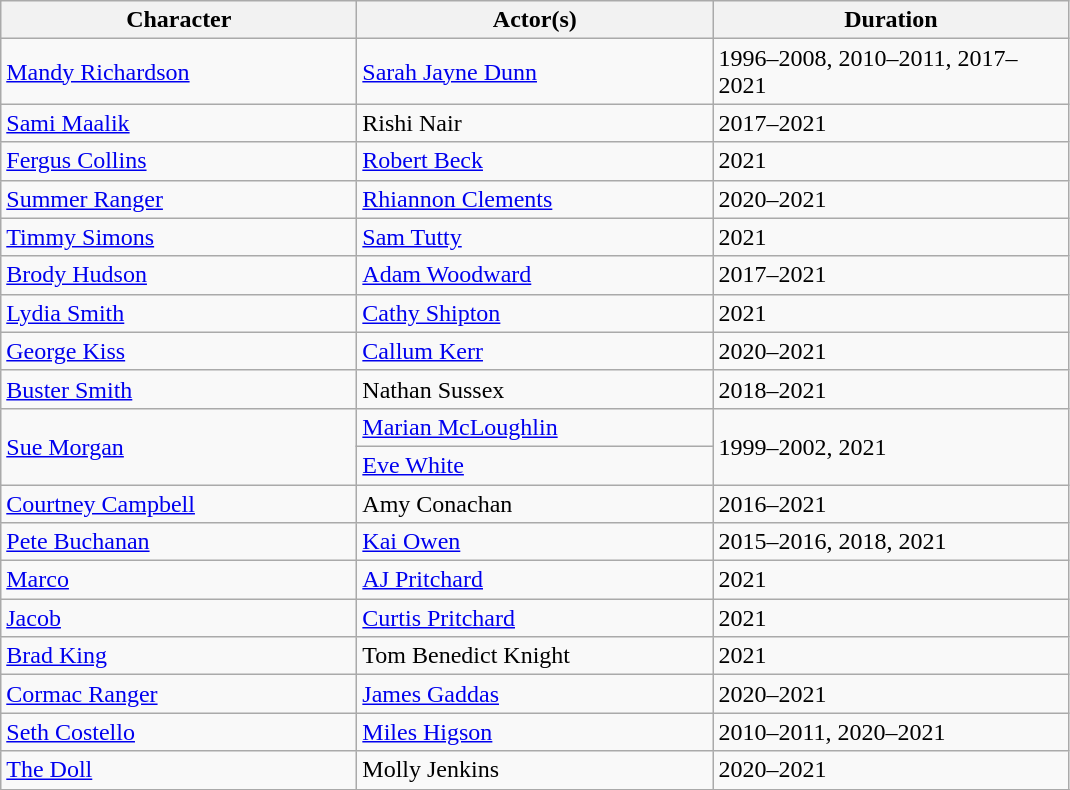<table class="wikitable sortable sticky-header">
<tr>
<th scope="col" style="width:230px;">Character</th>
<th scope="col" style="width:230px;">Actor(s)</th>
<th scope="col" style="width:230px;">Duration</th>
</tr>
<tr>
<td><a href='#'>Mandy Richardson</a></td>
<td><a href='#'>Sarah Jayne Dunn</a></td>
<td>1996–2008, 2010–2011, 2017–2021</td>
</tr>
<tr>
<td><a href='#'>Sami Maalik</a></td>
<td>Rishi Nair</td>
<td>2017–2021</td>
</tr>
<tr>
<td><a href='#'>Fergus Collins</a></td>
<td><a href='#'>Robert Beck</a></td>
<td>2021</td>
</tr>
<tr>
<td><a href='#'>Summer Ranger</a></td>
<td><a href='#'>Rhiannon Clements</a></td>
<td>2020–2021</td>
</tr>
<tr>
<td><a href='#'>Timmy Simons</a></td>
<td><a href='#'>Sam Tutty</a></td>
<td>2021</td>
</tr>
<tr>
<td><a href='#'>Brody Hudson</a></td>
<td><a href='#'>Adam Woodward</a></td>
<td>2017–2021</td>
</tr>
<tr>
<td><a href='#'>Lydia Smith</a></td>
<td><a href='#'>Cathy Shipton</a></td>
<td>2021</td>
</tr>
<tr>
<td><a href='#'>George Kiss</a></td>
<td><a href='#'>Callum Kerr</a></td>
<td>2020–2021</td>
</tr>
<tr>
<td><a href='#'>Buster Smith</a></td>
<td>Nathan Sussex</td>
<td>2018–2021</td>
</tr>
<tr>
<td rowspan="2"><a href='#'>Sue Morgan</a></td>
<td><a href='#'>Marian McLoughlin</a></td>
<td rowspan="2">1999–2002, 2021</td>
</tr>
<tr>
<td><a href='#'>Eve White</a></td>
</tr>
<tr>
<td><a href='#'>Courtney Campbell</a></td>
<td>Amy Conachan</td>
<td>2016–2021</td>
</tr>
<tr>
<td><a href='#'>Pete Buchanan</a></td>
<td><a href='#'>Kai Owen</a></td>
<td>2015–2016, 2018, 2021</td>
</tr>
<tr>
<td><a href='#'>Marco</a></td>
<td><a href='#'>AJ Pritchard</a></td>
<td>2021</td>
</tr>
<tr>
<td><a href='#'>Jacob</a></td>
<td><a href='#'>Curtis Pritchard</a></td>
<td>2021</td>
</tr>
<tr>
<td><a href='#'>Brad King</a></td>
<td>Tom Benedict Knight</td>
<td>2021</td>
</tr>
<tr>
<td><a href='#'>Cormac Ranger</a></td>
<td><a href='#'>James Gaddas</a></td>
<td>2020–2021</td>
</tr>
<tr>
<td><a href='#'>Seth Costello</a></td>
<td><a href='#'>Miles Higson</a></td>
<td>2010–2011, 2020–2021</td>
</tr>
<tr>
<td><a href='#'>The Doll</a></td>
<td>Molly Jenkins</td>
<td>2020–2021</td>
</tr>
<tr>
</tr>
</table>
